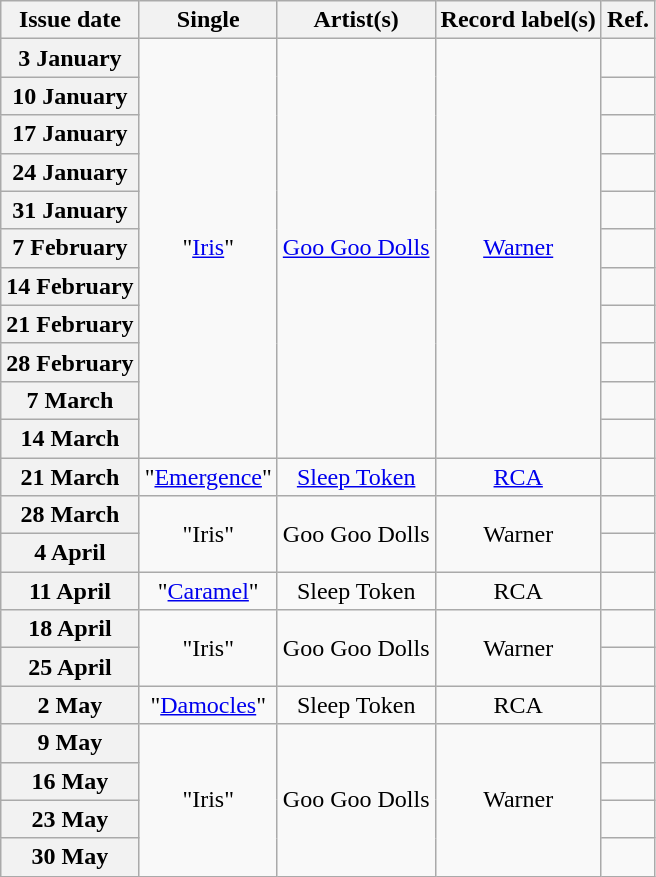<table class="wikitable plainrowheaders" style="text-align:center">
<tr>
<th scope="col">Issue date</th>
<th scope="col">Single</th>
<th scope="col">Artist(s)</th>
<th scope="col">Record label(s)</th>
<th scope="col">Ref.</th>
</tr>
<tr>
<th scope="row">3 January</th>
<td rowspan=11>"<a href='#'>Iris</a>"</td>
<td rowspan=11><a href='#'>Goo Goo Dolls</a></td>
<td rowspan=11><a href='#'>Warner</a></td>
<td></td>
</tr>
<tr>
<th scope="row">10 January</th>
<td></td>
</tr>
<tr>
<th scope="row">17 January</th>
<td></td>
</tr>
<tr>
<th scope="row">24 January</th>
<td></td>
</tr>
<tr>
<th scope="row">31 January</th>
<td></td>
</tr>
<tr>
<th scope="row">7 February</th>
<td></td>
</tr>
<tr>
<th scope="row">14 February</th>
<td></td>
</tr>
<tr>
<th scope="row">21 February</th>
<td></td>
</tr>
<tr>
<th scope="row">28 February</th>
<td></td>
</tr>
<tr>
<th scope="row">7 March</th>
<td></td>
</tr>
<tr>
<th scope="row">14 March</th>
<td></td>
</tr>
<tr>
<th scope="row">21 March</th>
<td>"<a href='#'>Emergence</a>"</td>
<td><a href='#'>Sleep Token</a></td>
<td><a href='#'>RCA</a></td>
<td></td>
</tr>
<tr>
<th scope="row">28 March</th>
<td rowspan=2>"Iris"</td>
<td rowspan=2>Goo Goo Dolls</td>
<td rowspan=2>Warner</td>
<td></td>
</tr>
<tr>
<th scope="row">4 April</th>
<td></td>
</tr>
<tr>
<th scope="row">11 April</th>
<td>"<a href='#'>Caramel</a>"</td>
<td>Sleep Token</td>
<td>RCA</td>
<td></td>
</tr>
<tr>
<th scope="row">18 April</th>
<td rowspan=2>"Iris"</td>
<td rowspan=2>Goo Goo Dolls</td>
<td rowspan=2>Warner</td>
<td></td>
</tr>
<tr>
<th scope="row">25 April</th>
<td></td>
</tr>
<tr>
<th scope="row">2 May</th>
<td>"<a href='#'>Damocles</a>"</td>
<td>Sleep Token</td>
<td>RCA</td>
<td></td>
</tr>
<tr>
<th scope="row">9 May</th>
<td rowspan=4>"Iris"</td>
<td rowspan=4>Goo Goo Dolls</td>
<td rowspan=4>Warner</td>
<td></td>
</tr>
<tr>
<th scope="row">16 May</th>
<td></td>
</tr>
<tr>
<th scope="row">23 May</th>
<td></td>
</tr>
<tr>
<th scope="row">30 May</th>
<td></td>
</tr>
</table>
